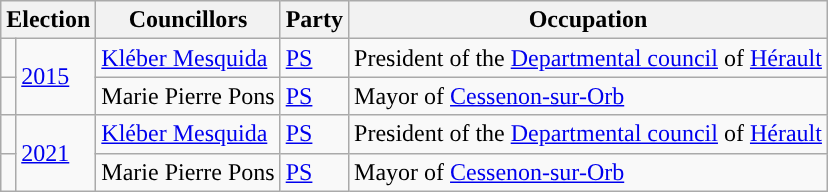<table class="wikitable">
<tr>
<th colspan="2">Election</th>
<th>Councillors</th>
<th>Party</th>
<th>Occupation</th>
</tr>
<tr>
<td style="background-color: "></td>
<td rowspan="2"><a href='#'>2015</a></td>
<td><a href='#'>Kléber Mesquida</a></td>
<td><a href='#'>PS</a></td>
<td>President of the <a href='#'>Departmental council</a> of <a href='#'>Hérault</a></td>
</tr>
<tr>
<td style="background-color: "></td>
<td>Marie Pierre Pons</td>
<td><a href='#'>PS</a></td>
<td>Mayor of <a href='#'>Cessenon-sur-Orb</a></td>
</tr>
<tr>
<td style="background-color: "></td>
<td rowspan="2"><a href='#'>2021</a></td>
<td><a href='#'>Kléber Mesquida</a></td>
<td><a href='#'>PS</a></td>
<td>President of the <a href='#'>Departmental council</a> of <a href='#'>Hérault</a></td>
</tr>
<tr>
<td style="background-color: "></td>
<td>Marie Pierre Pons</td>
<td><a href='#'>PS</a></td>
<td>Mayor of <a href='#'>Cessenon-sur-Orb</a></td>
</tr>
</table>
